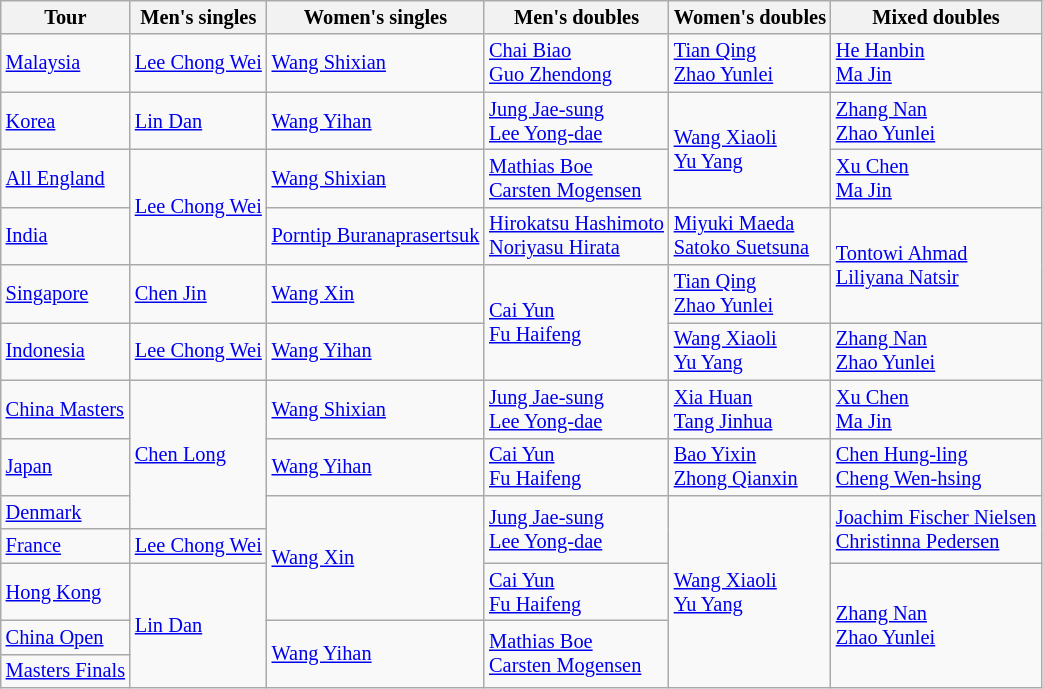<table class=wikitable style="font-size:85%">
<tr>
<th>Tour</th>
<th>Men's singles</th>
<th>Women's singles</th>
<th>Men's doubles</th>
<th>Women's doubles</th>
<th>Mixed doubles</th>
</tr>
<tr>
<td> <a href='#'>Malaysia</a></td>
<td> <a href='#'>Lee Chong Wei</a></td>
<td> <a href='#'>Wang Shixian</a></td>
<td> <a href='#'>Chai Biao</a> <br> <a href='#'>Guo Zhendong</a></td>
<td> <a href='#'>Tian Qing</a> <br> <a href='#'>Zhao Yunlei</a></td>
<td> <a href='#'>He Hanbin</a> <br> <a href='#'>Ma Jin</a></td>
</tr>
<tr>
<td> <a href='#'>Korea</a></td>
<td> <a href='#'>Lin Dan</a></td>
<td> <a href='#'>Wang Yihan</a></td>
<td> <a href='#'>Jung Jae-sung</a> <br> <a href='#'>Lee Yong-dae</a></td>
<td rowspan="2"> <a href='#'>Wang Xiaoli</a> <br> <a href='#'>Yu Yang</a></td>
<td> <a href='#'>Zhang Nan</a> <br> <a href='#'>Zhao Yunlei</a></td>
</tr>
<tr>
<td> <a href='#'>All England</a></td>
<td rowspan="2"> <a href='#'>Lee Chong Wei</a></td>
<td> <a href='#'>Wang Shixian</a></td>
<td> <a href='#'>Mathias Boe</a> <br> <a href='#'>Carsten Mogensen</a></td>
<td> <a href='#'>Xu Chen</a> <br> <a href='#'>Ma Jin</a></td>
</tr>
<tr>
<td> <a href='#'>India</a></td>
<td> <a href='#'>Porntip Buranaprasertsuk</a></td>
<td> <a href='#'>Hirokatsu Hashimoto</a> <br> <a href='#'>Noriyasu Hirata</a></td>
<td> <a href='#'>Miyuki Maeda</a> <br> <a href='#'>Satoko Suetsuna</a></td>
<td rowspan="2"> <a href='#'>Tontowi Ahmad</a> <br> <a href='#'>Liliyana Natsir</a></td>
</tr>
<tr>
<td> <a href='#'>Singapore</a></td>
<td> <a href='#'>Chen Jin</a></td>
<td> <a href='#'>Wang Xin</a></td>
<td rowspan="2"> <a href='#'>Cai Yun</a> <br> <a href='#'>Fu Haifeng</a></td>
<td> <a href='#'>Tian Qing</a> <br> <a href='#'>Zhao Yunlei</a></td>
</tr>
<tr>
<td> <a href='#'>Indonesia</a></td>
<td> <a href='#'>Lee Chong Wei</a></td>
<td> <a href='#'>Wang Yihan</a></td>
<td> <a href='#'>Wang Xiaoli</a> <br> <a href='#'>Yu Yang</a></td>
<td> <a href='#'>Zhang Nan</a> <br> <a href='#'>Zhao Yunlei</a></td>
</tr>
<tr>
<td> <a href='#'>China Masters</a></td>
<td rowspan="3"> <a href='#'>Chen Long</a></td>
<td> <a href='#'>Wang Shixian</a></td>
<td> <a href='#'>Jung Jae-sung</a> <br> <a href='#'>Lee Yong-dae</a></td>
<td> <a href='#'>Xia Huan</a> <br> <a href='#'>Tang Jinhua</a></td>
<td> <a href='#'>Xu Chen</a> <br> <a href='#'>Ma Jin</a></td>
</tr>
<tr>
<td> <a href='#'>Japan</a></td>
<td> <a href='#'>Wang Yihan</a></td>
<td> <a href='#'>Cai Yun</a> <br> <a href='#'>Fu Haifeng</a></td>
<td> <a href='#'>Bao Yixin</a> <br> <a href='#'>Zhong Qianxin</a></td>
<td> <a href='#'>Chen Hung-ling</a> <br> <a href='#'>Cheng Wen-hsing</a></td>
</tr>
<tr>
<td> <a href='#'>Denmark</a></td>
<td rowspan="3"> <a href='#'>Wang Xin</a></td>
<td rowspan="2"> <a href='#'>Jung Jae-sung</a> <br> <a href='#'>Lee Yong-dae</a></td>
<td rowspan="5"> <a href='#'>Wang Xiaoli</a> <br> <a href='#'>Yu Yang</a></td>
<td rowspan="2"> <a href='#'>Joachim Fischer Nielsen</a> <br> <a href='#'>Christinna Pedersen</a></td>
</tr>
<tr>
<td> <a href='#'>France</a></td>
<td> <a href='#'>Lee Chong Wei</a></td>
</tr>
<tr>
<td> <a href='#'>Hong Kong</a></td>
<td rowspan="3"> <a href='#'>Lin Dan</a></td>
<td> <a href='#'>Cai Yun</a> <br> <a href='#'>Fu Haifeng</a></td>
<td rowspan="3"> <a href='#'>Zhang Nan</a> <br> <a href='#'>Zhao Yunlei</a></td>
</tr>
<tr>
<td> <a href='#'>China Open</a></td>
<td rowspan="2"> <a href='#'>Wang Yihan</a></td>
<td rowspan="2"> <a href='#'>Mathias Boe</a> <br> <a href='#'>Carsten Mogensen</a></td>
</tr>
<tr>
<td> <a href='#'>Masters Finals</a></td>
</tr>
</table>
